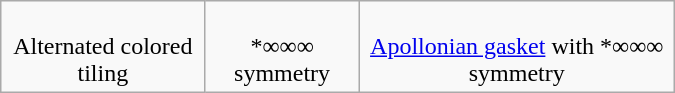<table class=wikitable width=450>
<tr align=center>
<td><br>Alternated colored tiling</td>
<td><br> *∞∞∞ symmetry</td>
<td><br><a href='#'>Apollonian gasket</a> with *∞∞∞ symmetry</td>
</tr>
</table>
